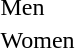<table>
<tr>
<td>Men</td>
<td></td>
<td></td>
<td></td>
</tr>
<tr>
<td>Women</td>
<td></td>
<td></td>
<td></td>
</tr>
</table>
